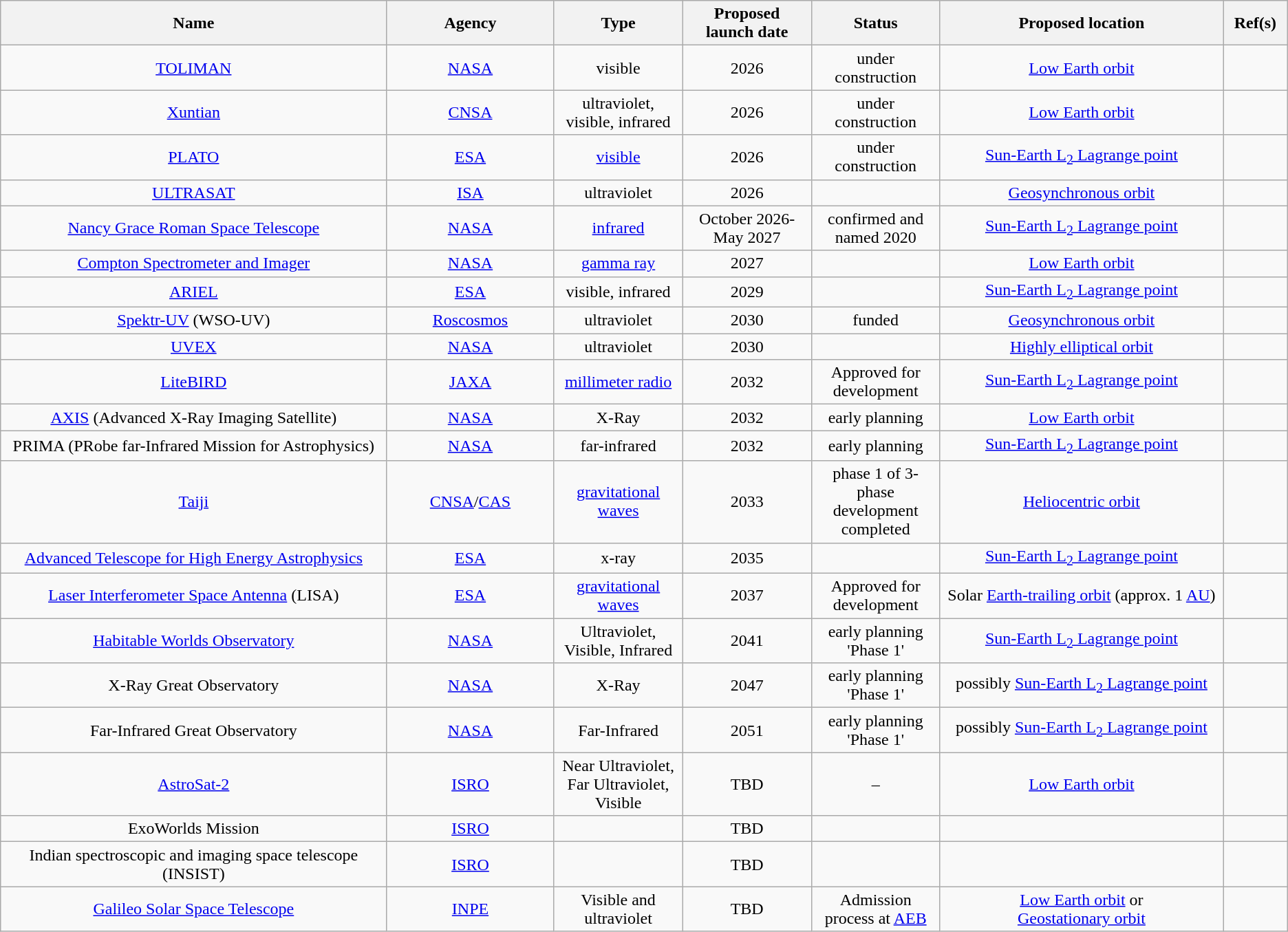<table class="wikitable sortable sticky-header" style="text-align:center;">
<tr>
<th width="30%">Name</th>
<th width="13%">Agency</th>
<th width="10%">Type</th>
<th width="10%">Proposed <br> launch date</th>
<th width="10%">Status</th>
<th width="22%">Proposed location</th>
<th class="unsortable" width="5%">Ref(s)</th>
</tr>
<tr>
<td><a href='#'>TOLIMAN</a></td>
<td><a href='#'>NASA</a></td>
<td>visible</td>
<td>2026</td>
<td>under construction</td>
<td><a href='#'>Low Earth orbit</a></td>
<td></td>
</tr>
<tr>
<td><a href='#'>Xuntian</a></td>
<td><a href='#'>CNSA</a></td>
<td>ultraviolet, visible, infrared</td>
<td>2026</td>
<td>under construction</td>
<td><a href='#'>Low Earth orbit</a></td>
<td></td>
</tr>
<tr>
<td><a href='#'>PLATO</a></td>
<td><a href='#'>ESA</a></td>
<td><a href='#'>visible</a></td>
<td>2026</td>
<td>under construction</td>
<td><a href='#'>Sun-Earth L<sub>2</sub> Lagrange point</a></td>
<td></td>
</tr>
<tr>
<td><a href='#'>ULTRASAT</a></td>
<td><a href='#'>ISA</a></td>
<td>ultraviolet</td>
<td>2026</td>
<td></td>
<td><a href='#'>Geosynchronous orbit</a></td>
<td></td>
</tr>
<tr>
<td><a href='#'>Nancy Grace Roman Space Telescope</a></td>
<td><a href='#'>NASA</a></td>
<td><a href='#'>infrared</a></td>
<td>October 2026-May 2027</td>
<td>confirmed and named 2020</td>
<td><a href='#'>Sun-Earth L<sub>2</sub> Lagrange point</a></td>
<td></td>
</tr>
<tr>
<td><a href='#'>Compton Spectrometer and Imager</a></td>
<td><a href='#'>NASA</a></td>
<td><a href='#'>gamma ray</a></td>
<td>2027</td>
<td></td>
<td><a href='#'>Low Earth orbit</a></td>
<td></td>
</tr>
<tr>
<td><a href='#'>ARIEL</a></td>
<td><a href='#'>ESA</a></td>
<td>visible, infrared</td>
<td>2029</td>
<td></td>
<td><a href='#'>Sun-Earth L<sub>2</sub> Lagrange point</a></td>
<td></td>
</tr>
<tr>
<td><a href='#'>Spektr-UV</a> (WSO-UV)</td>
<td><a href='#'>Roscosmos</a></td>
<td>ultraviolet</td>
<td>2030</td>
<td>funded</td>
<td><a href='#'>Geosynchronous orbit</a></td>
<td></td>
</tr>
<tr>
<td><a href='#'>UVEX</a></td>
<td><a href='#'>NASA</a></td>
<td>ultraviolet</td>
<td>2030</td>
<td></td>
<td><a href='#'>Highly elliptical orbit</a></td>
<td></td>
</tr>
<tr>
<td><a href='#'>LiteBIRD</a></td>
<td><a href='#'>JAXA</a></td>
<td><a href='#'>millimeter radio</a></td>
<td>2032</td>
<td>Approved for development</td>
<td><a href='#'>Sun-Earth L<sub>2</sub> Lagrange point</a></td>
<td></td>
</tr>
<tr>
<td><a href='#'>AXIS</a> (Advanced X-Ray Imaging Satellite)</td>
<td><a href='#'>NASA</a></td>
<td>X-Ray</td>
<td>2032</td>
<td>early planning</td>
<td><a href='#'>Low Earth orbit</a></td>
<td><br></td>
</tr>
<tr>
<td>PRIMA (PRobe far-Infrared Mission for Astrophysics)</td>
<td><a href='#'>NASA</a></td>
<td>far-infrared</td>
<td>2032</td>
<td>early planning</td>
<td><a href='#'>Sun-Earth L<sub>2</sub> Lagrange point</a></td>
<td></td>
</tr>
<tr>
<td><a href='#'>Taiji</a></td>
<td><a href='#'>CNSA</a>/<a href='#'>CAS</a></td>
<td><a href='#'>gravitational waves</a></td>
<td>2033</td>
<td>phase 1 of 3-phase development completed</td>
<td><a href='#'>Heliocentric orbit</a></td>
<td></td>
</tr>
<tr>
<td><a href='#'>Advanced Telescope for High Energy Astrophysics</a></td>
<td><a href='#'>ESA</a></td>
<td>x-ray</td>
<td>2035</td>
<td></td>
<td><a href='#'>Sun-Earth L<sub>2</sub> Lagrange point</a></td>
<td></td>
</tr>
<tr>
<td><a href='#'>Laser Interferometer Space Antenna</a> (LISA)</td>
<td><a href='#'>ESA</a></td>
<td><a href='#'>gravitational waves</a></td>
<td>2037</td>
<td>Approved for development</td>
<td>Solar <a href='#'>Earth-trailing orbit</a> (approx. 1 <a href='#'>AU</a>)</td>
<td></td>
</tr>
<tr>
<td><a href='#'>Habitable Worlds Observatory</a></td>
<td><a href='#'>NASA</a></td>
<td>Ultraviolet, Visible, Infrared</td>
<td>2041</td>
<td>early planning 'Phase 1'</td>
<td><a href='#'>Sun-Earth L<sub>2</sub> Lagrange point</a></td>
<td><br></td>
</tr>
<tr>
<td>X-Ray Great Observatory</td>
<td><a href='#'>NASA</a></td>
<td>X-Ray</td>
<td>2047</td>
<td>early planning 'Phase 1'</td>
<td>possibly <a href='#'>Sun-Earth L<sub>2</sub> Lagrange point</a></td>
<td><br></td>
</tr>
<tr>
<td>Far-Infrared Great Observatory</td>
<td><a href='#'>NASA</a></td>
<td>Far-Infrared</td>
<td>2051</td>
<td>early planning 'Phase 1'</td>
<td>possibly <a href='#'>Sun-Earth L<sub>2</sub> Lagrange point</a></td>
<td><br></td>
</tr>
<tr>
<td><a href='#'>AstroSat-2</a></td>
<td><a href='#'>ISRO</a></td>
<td>Near Ultraviolet, Far Ultraviolet, Visible</td>
<td>TBD</td>
<td>–</td>
<td><a href='#'>Low Earth orbit</a></td>
<td></td>
</tr>
<tr>
<td>ExoWorlds Mission</td>
<td><a href='#'>ISRO</a></td>
<td></td>
<td>TBD</td>
<td></td>
<td></td>
<td></td>
</tr>
<tr>
<td>Indian spectroscopic and imaging space telescope (INSIST)</td>
<td><a href='#'>ISRO</a></td>
<td></td>
<td>TBD</td>
<td></td>
<td></td>
<td></td>
</tr>
<tr>
<td><a href='#'>Galileo Solar Space Telescope</a></td>
<td><a href='#'>INPE</a></td>
<td>Visible and<br>ultraviolet</td>
<td>TBD</td>
<td>Admission process at <a href='#'>AEB</a></td>
<td><a href='#'>Low Earth orbit</a> or<br><a href='#'>Geostationary orbit</a></td>
<td></td>
</tr>
</table>
